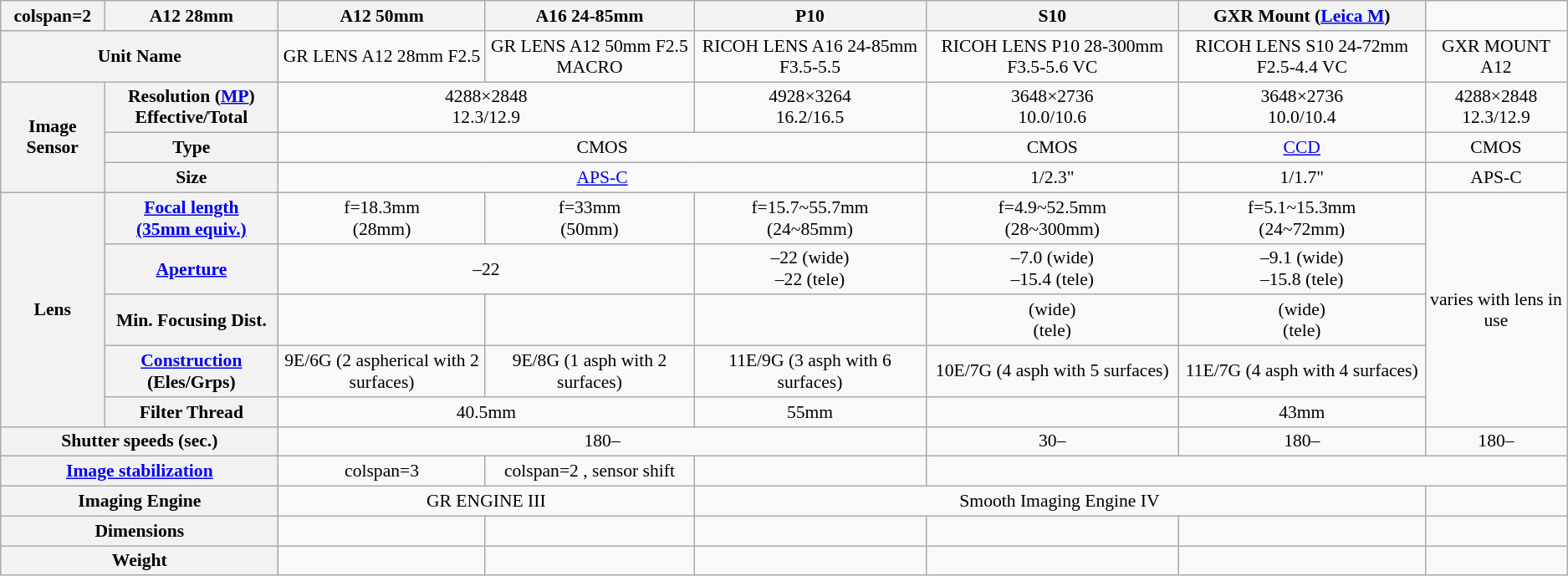<table class="wikitable" style="text-align:center;font-size:90%;">
<tr>
<th>colspan=2 </th>
<th>A12 28mm</th>
<th>A12 50mm</th>
<th>A16 24-85mm</th>
<th>P10</th>
<th>S10</th>
<th>GXR Mount (<a href='#'>Leica M</a>)</th>
</tr>
<tr>
<th colspan=2>Unit Name</th>
<td>GR LENS A12 28mm F2.5</td>
<td>GR LENS A12 50mm F2.5 MACRO</td>
<td>RICOH LENS A16 24-85mm F3.5-5.5</td>
<td>RICOH LENS P10 28-300mm F3.5-5.6 VC</td>
<td>RICOH LENS S10 24-72mm F2.5-4.4 VC</td>
<td>GXR MOUNT A12</td>
</tr>
<tr>
<th rowspan=3>Image Sensor</th>
<th>Resolution (<a href='#'>MP</a>)<br>Effective/Total</th>
<td colspan=2>4288×2848<br>12.3/12.9</td>
<td>4928×3264<br>16.2/16.5</td>
<td>3648×2736<br>10.0/10.6</td>
<td>3648×2736<br>10.0/10.4</td>
<td>4288×2848<br>12.3/12.9</td>
</tr>
<tr>
<th>Type</th>
<td colspan=3>CMOS</td>
<td>CMOS</td>
<td><a href='#'>CCD</a></td>
<td>CMOS</td>
</tr>
<tr>
<th>Size</th>
<td colspan=3><a href='#'>APS-C</a></td>
<td>1/2.3"</td>
<td>1/1.7"</td>
<td>APS-C</td>
</tr>
<tr>
<th rowspan=5>Lens</th>
<th><a href='#'>Focal length</a><br><a href='#'>(35mm equiv.)</a></th>
<td>f=18.3mm<br>(28mm)</td>
<td>f=33mm<br>(50mm)</td>
<td>f=15.7~55.7mm<br>(24~85mm)</td>
<td>f=4.9~52.5mm<br>(28~300mm)</td>
<td>f=5.1~15.3mm<br>(24~72mm)</td>
<td rowspan=5>varies with lens in use</td>
</tr>
<tr>
<th><a href='#'>Aperture</a></th>
<td colspan=2>–22</td>
<td>–22 (wide)<br>–22 (tele)</td>
<td>–7.0 (wide)<br>–15.4 (tele)</td>
<td>–9.1 (wide)<br>–15.8 (tele)</td>
</tr>
<tr>
<th>Min. Focusing Dist.</th>
<td></td>
<td></td>
<td></td>
<td> (wide)<br> (tele)</td>
<td> (wide)<br> (tele)</td>
</tr>
<tr>
<th><a href='#'>Construction</a> (Eles/Grps)</th>
<td>9E/6G (2 aspherical with 2 surfaces)</td>
<td>9E/8G (1 asph with 2 surfaces)</td>
<td>11E/9G (3 asph with 6 surfaces)</td>
<td>10E/7G (4 asph with 5 surfaces)</td>
<td>11E/7G (4 asph with 4 surfaces)</td>
</tr>
<tr>
<th>Filter Thread</th>
<td colspan=2>40.5mm</td>
<td>55mm</td>
<td></td>
<td>43mm</td>
</tr>
<tr>
<th colspan=2>Shutter speeds (sec.)</th>
<td colspan=3>180–</td>
<td>30–</td>
<td>180–</td>
<td>180–</td>
</tr>
<tr>
<th colspan=2><a href='#'>Image stabilization</a></th>
<td>colspan=3 </td>
<td>colspan=2 , sensor shift</td>
<td></td>
</tr>
<tr>
<th colspan=2>Imaging Engine</th>
<td colspan=2>GR ENGINE III</td>
<td colspan=3>Smooth Imaging Engine IV</td>
<td></td>
</tr>
<tr>
<th colspan=2>Dimensions</th>
<td></td>
<td></td>
<td></td>
<td></td>
<td></td>
<td></td>
</tr>
<tr>
<th colspan=2>Weight</th>
<td></td>
<td></td>
<td></td>
<td></td>
<td></td>
<td></td>
</tr>
</table>
